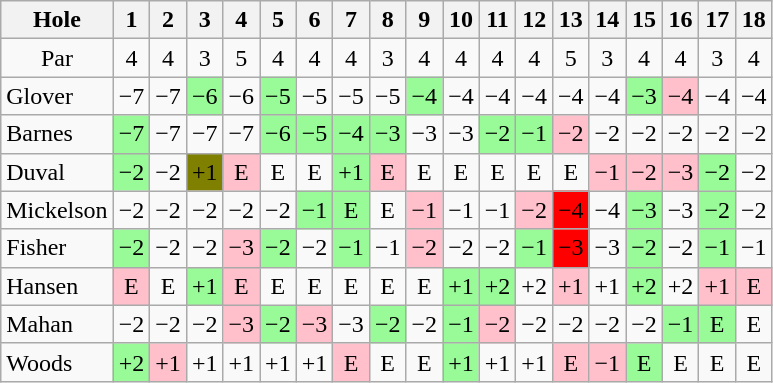<table class="wikitable" style="text-align:center">
<tr>
<th>Hole</th>
<th> 1 </th>
<th> 2 </th>
<th> 3 </th>
<th> 4 </th>
<th> 5 </th>
<th> 6 </th>
<th> 7 </th>
<th> 8 </th>
<th> 9 </th>
<th>10</th>
<th>11</th>
<th>12</th>
<th>13</th>
<th>14</th>
<th>15</th>
<th>16</th>
<th>17</th>
<th>18</th>
</tr>
<tr>
<td>Par</td>
<td>4</td>
<td>4</td>
<td>3</td>
<td>5</td>
<td>4</td>
<td>4</td>
<td>4</td>
<td>3</td>
<td>4</td>
<td>4</td>
<td>4</td>
<td>4</td>
<td>5</td>
<td>3</td>
<td>4</td>
<td>4</td>
<td>3</td>
<td>4</td>
</tr>
<tr>
<td align=left> Glover</td>
<td>−7</td>
<td>−7</td>
<td style="background: PaleGreen;">−6</td>
<td>−6</td>
<td style="background: PaleGreen;">−5</td>
<td>−5</td>
<td>−5</td>
<td>−5</td>
<td style="background: PaleGreen;">−4</td>
<td>−4</td>
<td>−4</td>
<td>−4</td>
<td>−4</td>
<td>−4</td>
<td style="background: PaleGreen;">−3</td>
<td style="background: Pink;">−4</td>
<td>−4</td>
<td>−4</td>
</tr>
<tr>
<td align=left> Barnes</td>
<td style="background: PaleGreen;">−7</td>
<td>−7</td>
<td>−7</td>
<td>−7</td>
<td style="background: PaleGreen;">−6</td>
<td style="background: PaleGreen;">−5</td>
<td style="background: PaleGreen;">−4</td>
<td style="background: PaleGreen;">−3</td>
<td>−3</td>
<td>−3</td>
<td style="background: PaleGreen;">−2</td>
<td style="background: PaleGreen;">−1</td>
<td style="background: Pink;">−2</td>
<td>−2</td>
<td>−2</td>
<td>−2</td>
<td>−2</td>
<td>−2</td>
</tr>
<tr>
<td align=left> Duval</td>
<td style="background: PaleGreen;">−2</td>
<td>−2</td>
<td style="background: Olive;">+1</td>
<td style="background: Pink;">E</td>
<td>E</td>
<td>E</td>
<td style="background: PaleGreen;">+1</td>
<td style="background: Pink;">E</td>
<td>E</td>
<td>E</td>
<td>E</td>
<td>E</td>
<td>E</td>
<td style="background: Pink;">−1</td>
<td style="background: Pink;">−2</td>
<td style="background: Pink;">−3</td>
<td style="background: PaleGreen;">−2</td>
<td>−2</td>
</tr>
<tr>
<td align=left> Mickelson</td>
<td>−2</td>
<td>−2</td>
<td>−2</td>
<td>−2</td>
<td>−2</td>
<td style="background: PaleGreen;">−1</td>
<td style="background: PaleGreen;">E</td>
<td>E</td>
<td style="background: Pink;">−1</td>
<td>−1</td>
<td>−1</td>
<td style="background: Pink;">−2</td>
<td style="background: Red;">−4</td>
<td>−4</td>
<td style="background: PaleGreen;">−3</td>
<td>−3</td>
<td style="background: PaleGreen;">−2</td>
<td>−2</td>
</tr>
<tr>
<td align=left> Fisher</td>
<td style="background: PaleGreen;">−2</td>
<td>−2</td>
<td>−2</td>
<td style="background: Pink;">−3</td>
<td style="background: PaleGreen;">−2</td>
<td>−2</td>
<td style="background: PaleGreen;">−1</td>
<td>−1</td>
<td style="background: Pink;">−2</td>
<td>−2</td>
<td>−2</td>
<td style="background: PaleGreen;">−1</td>
<td style="background: Red;">−3</td>
<td>−3</td>
<td style="background: PaleGreen;">−2</td>
<td>−2</td>
<td style="background: PaleGreen;">−1</td>
<td>−1</td>
</tr>
<tr>
<td align=left> Hansen</td>
<td style="background: Pink;">E</td>
<td>E</td>
<td style="background: PaleGreen;">+1</td>
<td style="background: Pink;">E</td>
<td>E</td>
<td>E</td>
<td>E</td>
<td>E</td>
<td>E</td>
<td style="background: PaleGreen;">+1</td>
<td style="background: PaleGreen;">+2</td>
<td>+2</td>
<td style="background: Pink;">+1</td>
<td>+1</td>
<td style="background: PaleGreen;">+2</td>
<td>+2</td>
<td style="background: Pink;">+1</td>
<td style="background: Pink;">E</td>
</tr>
<tr>
<td align=left> Mahan</td>
<td>−2</td>
<td>−2</td>
<td>−2</td>
<td style="background: Pink;">−3</td>
<td style="background: PaleGreen;">−2</td>
<td style="background: Pink;">−3</td>
<td>−3</td>
<td style="background: PaleGreen;">−2</td>
<td>−2</td>
<td style="background: PaleGreen;">−1</td>
<td style="background: Pink;">−2</td>
<td>−2</td>
<td>−2</td>
<td>−2</td>
<td>−2</td>
<td style="background: PaleGreen;">−1</td>
<td style="background: PaleGreen;">E</td>
<td>E</td>
</tr>
<tr>
<td align=left> Woods</td>
<td style="background: PaleGreen;">+2</td>
<td style="background: Pink;">+1</td>
<td>+1</td>
<td>+1</td>
<td>+1</td>
<td>+1</td>
<td style="background: Pink;">E</td>
<td>E</td>
<td>E</td>
<td style="background: PaleGreen;">+1</td>
<td>+1</td>
<td>+1</td>
<td style="background: Pink;">E</td>
<td style="background: Pink;">−1</td>
<td style="background: PaleGreen;">E</td>
<td>E</td>
<td>E</td>
<td>E</td>
</tr>
</table>
